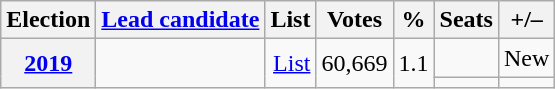<table class="wikitable" style="text-align: right;">
<tr>
<th>Election</th>
<th><a href='#'>Lead candidate</a></th>
<th>List</th>
<th>Votes</th>
<th>%</th>
<th>Seats</th>
<th>+/–</th>
</tr>
<tr>
<th rowspan="2"><a href='#'>2019</a></th>
<td rowspan="2" align="left"></td>
<td rowspan="2"><a href='#'>List</a></td>
<td rowspan="2">60,669</td>
<td rowspan="2">1.1</td>
<td></td>
<td>New</td>
</tr>
<tr>
<td></td>
<td></td>
</tr>
</table>
